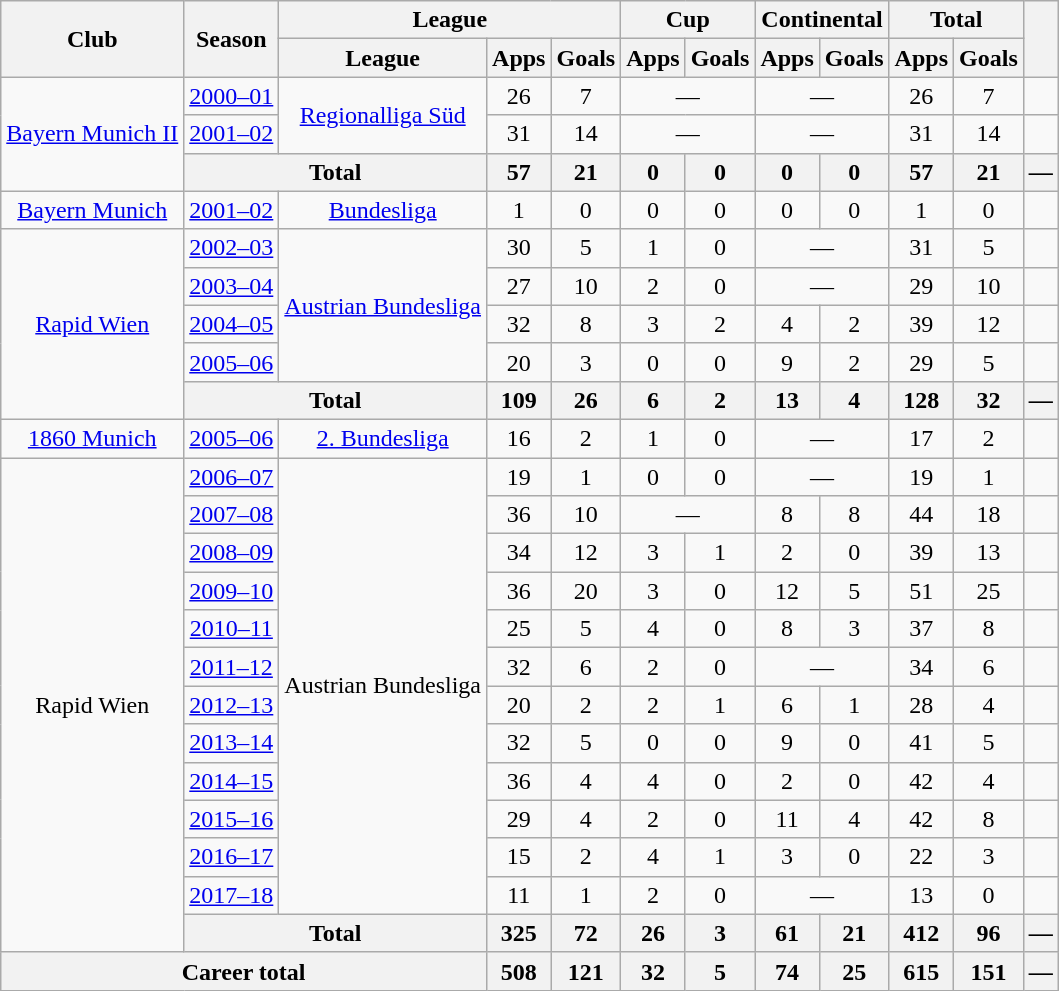<table class="wikitable" style="text-align:center">
<tr>
<th rowspan="2">Club</th>
<th rowspan="2">Season</th>
<th colspan="3">League</th>
<th colspan="2">Cup</th>
<th colspan="2">Continental</th>
<th colspan="2">Total</th>
<th rowspan="2"></th>
</tr>
<tr>
<th>League</th>
<th>Apps</th>
<th>Goals</th>
<th>Apps</th>
<th>Goals</th>
<th>Apps</th>
<th>Goals</th>
<th>Apps</th>
<th>Goals</th>
</tr>
<tr>
<td rowspan="3"><a href='#'>Bayern Munich II</a></td>
<td><a href='#'>2000–01</a></td>
<td rowspan="2"><a href='#'>Regionalliga Süd</a></td>
<td>26</td>
<td>7</td>
<td colspan="2">—</td>
<td colspan="2">—</td>
<td>26</td>
<td>7</td>
<td></td>
</tr>
<tr>
<td><a href='#'>2001–02</a></td>
<td>31</td>
<td>14</td>
<td colspan="2">—</td>
<td colspan="2">—</td>
<td>31</td>
<td>14</td>
<td></td>
</tr>
<tr>
<th colspan="2">Total</th>
<th>57</th>
<th>21</th>
<th>0</th>
<th>0</th>
<th>0</th>
<th>0</th>
<th>57</th>
<th>21</th>
<th>—</th>
</tr>
<tr>
<td><a href='#'>Bayern Munich</a></td>
<td><a href='#'>2001–02</a></td>
<td><a href='#'>Bundesliga</a></td>
<td>1</td>
<td>0</td>
<td>0</td>
<td>0</td>
<td>0</td>
<td>0</td>
<td>1</td>
<td>0</td>
<td></td>
</tr>
<tr>
<td rowspan="5"><a href='#'>Rapid Wien</a></td>
<td><a href='#'>2002–03</a></td>
<td rowspan="4"><a href='#'>Austrian Bundesliga</a></td>
<td>30</td>
<td>5</td>
<td>1</td>
<td>0</td>
<td colspan="2">—</td>
<td>31</td>
<td>5</td>
<td></td>
</tr>
<tr>
<td><a href='#'>2003–04</a></td>
<td>27</td>
<td>10</td>
<td>2</td>
<td>0</td>
<td colspan="2">—</td>
<td>29</td>
<td>10</td>
<td></td>
</tr>
<tr>
<td><a href='#'>2004–05</a></td>
<td>32</td>
<td>8</td>
<td>3</td>
<td>2</td>
<td>4</td>
<td>2</td>
<td>39</td>
<td>12</td>
<td></td>
</tr>
<tr>
<td><a href='#'>2005–06</a></td>
<td>20</td>
<td>3</td>
<td>0</td>
<td>0</td>
<td>9</td>
<td>2</td>
<td>29</td>
<td>5</td>
<td></td>
</tr>
<tr>
<th colspan="2">Total</th>
<th>109</th>
<th>26</th>
<th>6</th>
<th>2</th>
<th>13</th>
<th>4</th>
<th>128</th>
<th>32</th>
<th>—</th>
</tr>
<tr>
<td><a href='#'>1860 Munich</a></td>
<td><a href='#'>2005–06</a></td>
<td><a href='#'>2. Bundesliga</a></td>
<td>16</td>
<td>2</td>
<td>1</td>
<td>0</td>
<td colspan="2">—</td>
<td>17</td>
<td>2</td>
<td></td>
</tr>
<tr>
<td rowspan="13">Rapid Wien</td>
<td><a href='#'>2006–07</a></td>
<td rowspan="12">Austrian Bundesliga</td>
<td>19</td>
<td>1</td>
<td>0</td>
<td>0</td>
<td colspan="2">—</td>
<td>19</td>
<td>1</td>
<td></td>
</tr>
<tr>
<td><a href='#'>2007–08</a></td>
<td>36</td>
<td>10</td>
<td colspan="2">—</td>
<td>8</td>
<td>8</td>
<td>44</td>
<td>18</td>
<td></td>
</tr>
<tr>
<td><a href='#'>2008–09</a></td>
<td>34</td>
<td>12</td>
<td>3</td>
<td>1</td>
<td>2</td>
<td>0</td>
<td>39</td>
<td>13</td>
<td></td>
</tr>
<tr>
<td><a href='#'>2009–10</a></td>
<td>36</td>
<td>20</td>
<td>3</td>
<td>0</td>
<td>12</td>
<td>5</td>
<td>51</td>
<td>25</td>
<td></td>
</tr>
<tr>
<td><a href='#'>2010–11</a></td>
<td>25</td>
<td>5</td>
<td>4</td>
<td>0</td>
<td>8</td>
<td>3</td>
<td>37</td>
<td>8</td>
<td></td>
</tr>
<tr>
<td><a href='#'>2011–12</a></td>
<td>32</td>
<td>6</td>
<td>2</td>
<td>0</td>
<td colspan="2">—</td>
<td>34</td>
<td>6</td>
<td></td>
</tr>
<tr>
<td><a href='#'>2012–13</a></td>
<td>20</td>
<td>2</td>
<td>2</td>
<td>1</td>
<td>6</td>
<td>1</td>
<td>28</td>
<td>4</td>
<td></td>
</tr>
<tr>
<td><a href='#'>2013–14</a></td>
<td>32</td>
<td>5</td>
<td>0</td>
<td>0</td>
<td>9</td>
<td>0</td>
<td>41</td>
<td>5</td>
<td></td>
</tr>
<tr>
<td><a href='#'>2014–15</a></td>
<td>36</td>
<td>4</td>
<td>4</td>
<td>0</td>
<td>2</td>
<td>0</td>
<td>42</td>
<td>4</td>
<td></td>
</tr>
<tr>
<td><a href='#'>2015–16</a></td>
<td>29</td>
<td>4</td>
<td>2</td>
<td>0</td>
<td>11</td>
<td>4</td>
<td>42</td>
<td>8</td>
<td></td>
</tr>
<tr>
<td><a href='#'>2016–17</a></td>
<td>15</td>
<td>2</td>
<td>4</td>
<td>1</td>
<td>3</td>
<td>0</td>
<td>22</td>
<td>3</td>
<td></td>
</tr>
<tr>
<td><a href='#'>2017–18</a></td>
<td>11</td>
<td>1</td>
<td>2</td>
<td>0</td>
<td colspan="2">—</td>
<td>13</td>
<td>0</td>
<td></td>
</tr>
<tr>
<th colspan="2">Total</th>
<th>325</th>
<th>72</th>
<th>26</th>
<th>3</th>
<th>61</th>
<th>21</th>
<th>412</th>
<th>96</th>
<th>—</th>
</tr>
<tr>
<th colspan="3">Career total</th>
<th>508</th>
<th>121</th>
<th>32</th>
<th>5</th>
<th>74</th>
<th>25</th>
<th>615</th>
<th>151</th>
<th>—</th>
</tr>
</table>
